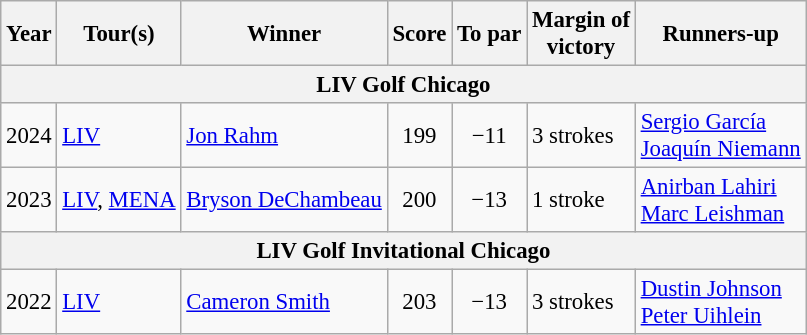<table class="wikitable" style="font-size:95%">
<tr>
<th>Year</th>
<th>Tour(s)</th>
<th>Winner</th>
<th>Score</th>
<th>To par</th>
<th>Margin of<br>victory</th>
<th>Runners-up</th>
</tr>
<tr>
<th colspan=7>LIV Golf Chicago</th>
</tr>
<tr>
<td>2024</td>
<td><a href='#'>LIV</a></td>
<td> <a href='#'>Jon Rahm</a></td>
<td align=center>199</td>
<td align=center>−11</td>
<td>3 strokes</td>
<td> <a href='#'>Sergio García</a><br> <a href='#'>Joaquín Niemann</a></td>
</tr>
<tr>
<td>2023</td>
<td><a href='#'>LIV</a>, <a href='#'>MENA</a></td>
<td> <a href='#'>Bryson DeChambeau</a></td>
<td align=center>200</td>
<td align=center>−13</td>
<td>1 stroke</td>
<td> <a href='#'>Anirban Lahiri</a><br> <a href='#'>Marc Leishman</a></td>
</tr>
<tr>
<th colspan=7>LIV Golf Invitational Chicago</th>
</tr>
<tr>
<td>2022</td>
<td><a href='#'>LIV</a></td>
<td> <a href='#'>Cameron Smith</a></td>
<td align=center>203</td>
<td align=center>−13</td>
<td>3 strokes</td>
<td> <a href='#'>Dustin Johnson</a><br> <a href='#'>Peter Uihlein</a></td>
</tr>
</table>
